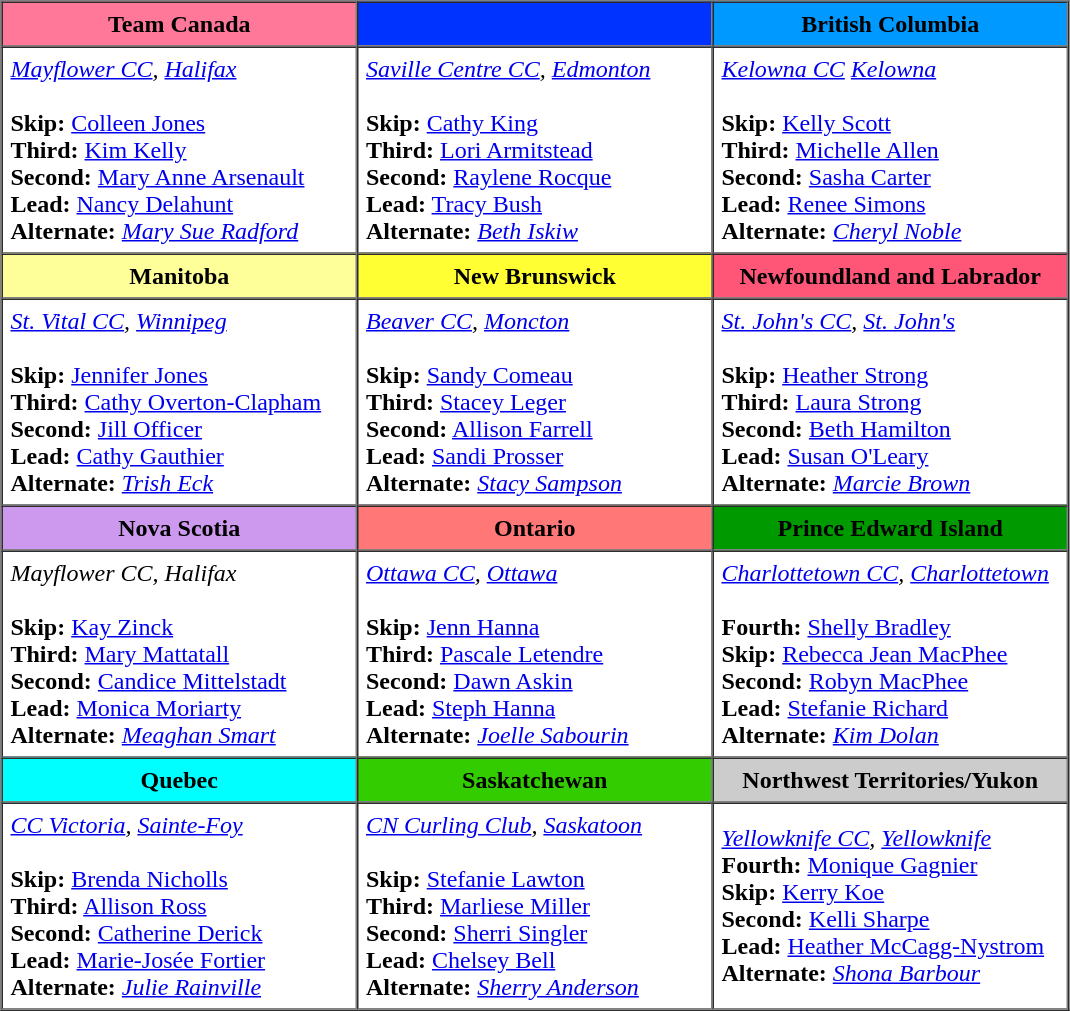<table border=1 cellpadding=5 cellspacing=0>
<tr>
<th bgcolor="#ff7799" width="225">Team Canada</th>
<th bgcolor="#0033ff" width="225"></th>
<th bgcolor="#0099ff" width="225">British Columbia</th>
</tr>
<tr align=center>
<td align=left><em><a href='#'>Mayflower CC</a>, <a href='#'>Halifax</a></em><br><br><strong>Skip:</strong> <a href='#'>Colleen Jones</a><br>
<strong>Third:</strong> <a href='#'>Kim Kelly</a><br>
<strong>Second:</strong> <a href='#'>Mary Anne Arsenault</a><br>
<strong>Lead:</strong> <a href='#'>Nancy Delahunt</a><br>
<strong>Alternate:</strong> <em><a href='#'>Mary Sue Radford</a></em></td>
<td align=left><em><a href='#'>Saville Centre CC</a>, <a href='#'>Edmonton</a></em><br><br><strong>Skip:</strong> <a href='#'>Cathy King</a><br>
<strong>Third:</strong> <a href='#'>Lori Armitstead</a><br>
<strong>Second:</strong> <a href='#'>Raylene Rocque</a><br>
<strong>Lead:</strong> <a href='#'>Tracy Bush</a><br>
<strong>Alternate:</strong> <em><a href='#'>Beth Iskiw</a></em></td>
<td align=left><em><a href='#'>Kelowna CC</a> <a href='#'>Kelowna</a></em><br><br><strong>Skip:</strong> <a href='#'>Kelly Scott</a><br>
<strong>Third:</strong> <a href='#'>Michelle Allen</a><br>
<strong>Second:</strong> <a href='#'>Sasha Carter</a><br>
<strong>Lead:</strong> <a href='#'>Renee Simons</a><br>
<strong>Alternate:</strong> <em><a href='#'>Cheryl Noble</a></em></td>
</tr>
<tr border=1 cellpadding=5 cellspacing=0>
<th bgcolor="#ffff99" width="200">Manitoba</th>
<th bgcolor="#ffff33" width="200">New Brunswick</th>
<th bgcolor="#ff5577" width="200">Newfoundland and Labrador</th>
</tr>
<tr align=center>
<td align=left><em><a href='#'>St. Vital CC</a>, <a href='#'>Winnipeg</a></em><br><br><strong>Skip:</strong> <a href='#'>Jennifer Jones</a><br>
<strong>Third:</strong> <a href='#'>Cathy Overton-Clapham</a><br>
<strong>Second:</strong> <a href='#'>Jill Officer</a><br>
<strong>Lead:</strong> <a href='#'>Cathy Gauthier</a><br>
<strong>Alternate:</strong> <em><a href='#'>Trish Eck</a></em></td>
<td align=left><em><a href='#'>Beaver CC</a>, <a href='#'>Moncton</a></em><br><br><strong>Skip:</strong> <a href='#'>Sandy Comeau</a><br>
<strong>Third:</strong> <a href='#'>Stacey Leger</a><br>
<strong>Second:</strong> <a href='#'>Allison Farrell</a><br>
<strong>Lead:</strong> <a href='#'>Sandi Prosser</a><br>
<strong>Alternate:</strong> <em><a href='#'>Stacy Sampson</a></em></td>
<td align=left><em><a href='#'>St. John's CC</a>, <a href='#'>St. John's</a></em><br><br><strong>Skip:</strong> <a href='#'>Heather Strong</a><br>
<strong>Third:</strong> <a href='#'>Laura Strong</a><br>
<strong>Second:</strong> <a href='#'>Beth Hamilton</a><br>
<strong>Lead:</strong> <a href='#'>Susan O'Leary</a><br>
<strong>Alternate:</strong>  <em><a href='#'>Marcie Brown</a></em></td>
</tr>
<tr border=1 cellpadding=5 cellspacing=0>
<th bgcolor="#cc99ee" width="200">Nova Scotia</th>
<th bgcolor="#ff7777" width="200">Ontario</th>
<th bgcolor="#009900" width="200">Prince Edward Island</th>
</tr>
<tr align=center>
<td align=left><em>Mayflower CC, Halifax</em><br><br><strong>Skip:</strong> <a href='#'>Kay Zinck</a><br>
<strong>Third:</strong> <a href='#'>Mary Mattatall</a><br>
<strong>Second:</strong> <a href='#'>Candice Mittelstadt</a><br>
<strong>Lead:</strong> <a href='#'>Monica Moriarty</a><br>
<strong>Alternate:</strong> <em><a href='#'>Meaghan Smart</a></em></td>
<td align=left><em><a href='#'>Ottawa CC</a>, <a href='#'>Ottawa</a></em><br><br><strong>Skip:</strong> <a href='#'>Jenn Hanna</a><br>
<strong>Third:</strong> <a href='#'>Pascale Letendre</a><br>
<strong>Second:</strong> <a href='#'>Dawn Askin</a><br>
<strong>Lead:</strong> <a href='#'>Steph Hanna</a><br>
<strong>Alternate:</strong> <em><a href='#'>Joelle Sabourin</a></em></td>
<td align=left><em><a href='#'>Charlottetown CC</a>, <a href='#'>Charlottetown</a></em><br><br><strong>Fourth:</strong> <a href='#'>Shelly Bradley</a><br>
<strong>Skip:</strong> <a href='#'>Rebecca Jean MacPhee</a><br>
<strong>Second:</strong> <a href='#'>Robyn MacPhee</a><br>
<strong>Lead:</strong> <a href='#'>Stefanie Richard</a><br>
<strong>Alternate:</strong> <em><a href='#'>Kim Dolan</a></em></td>
</tr>
<tr border=1 cellpadding=5 cellspacing=0>
<th bgcolor="#00ffff" width="200">Quebec</th>
<th bgcolor="#33cc00" width="200">Saskatchewan</th>
<th bgcolor="#cccccc" width="200">Northwest Territories/Yukon</th>
</tr>
<tr align=center>
<td align=left><em><a href='#'>CC Victoria</a>, <a href='#'>Sainte-Foy</a></em><br><br><strong>Skip:</strong> <a href='#'>Brenda Nicholls</a><br>
<strong>Third:</strong> <a href='#'>Allison Ross</a><br>
<strong>Second:</strong> <a href='#'>Catherine Derick</a><br>
<strong>Lead:</strong> <a href='#'>Marie-Josée Fortier</a><br>
<strong>Alternate:</strong> <em><a href='#'>Julie Rainville</a></em></td>
<td align=left><em><a href='#'>CN Curling Club</a>, <a href='#'>Saskatoon</a></em><br><br><strong>Skip:</strong> <a href='#'>Stefanie Lawton</a><br>
<strong>Third:</strong> <a href='#'>Marliese Miller</a><br>
<strong>Second:</strong> <a href='#'>Sherri Singler</a><br>
<strong>Lead:</strong> <a href='#'>Chelsey Bell</a><br>
<strong>Alternate:</strong> <em><a href='#'>Sherry Anderson</a></em></td>
<td align=left><em><a href='#'>Yellowknife CC</a>, <a href='#'>Yellowknife</a></em><br><strong>Fourth:</strong> <a href='#'>Monique Gagnier</a><br>
<strong>Skip:</strong> <a href='#'>Kerry Koe</a><br>
<strong>Second:</strong> <a href='#'>Kelli Sharpe</a><br>
<strong>Lead:</strong> <a href='#'>Heather McCagg-Nystrom</a><br>
<strong>Alternate:</strong> <em><a href='#'>Shona Barbour</a></em></td>
</tr>
</table>
